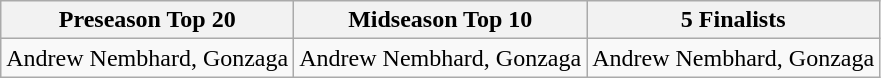<table class="wikitable">
<tr>
<th>Preseason Top 20</th>
<th>Midseason Top 10</th>
<th>5 Finalists</th>
</tr>
<tr>
<td>Andrew Nembhard, Gonzaga</td>
<td>Andrew Nembhard, Gonzaga</td>
<td>Andrew Nembhard, Gonzaga</td>
</tr>
</table>
